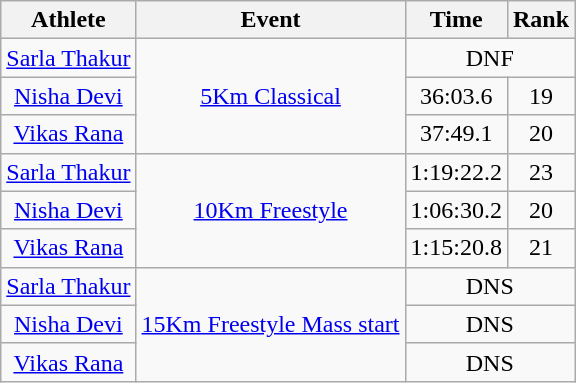<table class="wikitable" style="text-align:center">
<tr>
<th>Athlete</th>
<th>Event</th>
<th>Time</th>
<th>Rank</th>
</tr>
<tr>
<td><a href='#'>Sarla Thakur</a></td>
<td rowspan="3"><a href='#'>5Km Classical</a></td>
<td colspan="2">DNF</td>
</tr>
<tr>
<td><a href='#'>Nisha Devi</a></td>
<td>36:03.6</td>
<td>19</td>
</tr>
<tr>
<td><a href='#'>Vikas Rana</a></td>
<td>37:49.1</td>
<td>20</td>
</tr>
<tr>
<td><a href='#'>Sarla Thakur</a></td>
<td rowspan="3"><a href='#'>10Km Freestyle</a></td>
<td>1:19:22.2</td>
<td>23</td>
</tr>
<tr>
<td><a href='#'>Nisha Devi</a></td>
<td>1:06:30.2</td>
<td>20</td>
</tr>
<tr>
<td><a href='#'>Vikas Rana</a></td>
<td>1:15:20.8</td>
<td>21</td>
</tr>
<tr>
<td><a href='#'>Sarla Thakur</a></td>
<td rowspan="3"><a href='#'>15Km Freestyle Mass start</a></td>
<td colspan="2">DNS</td>
</tr>
<tr>
<td><a href='#'>Nisha Devi</a></td>
<td colspan="2">DNS</td>
</tr>
<tr>
<td><a href='#'>Vikas Rana</a></td>
<td colspan="2">DNS</td>
</tr>
</table>
